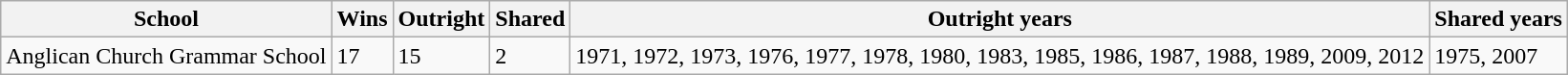<table class="wikitable sortable">
<tr>
<th>School</th>
<th>Wins</th>
<th>Outright</th>
<th>Shared</th>
<th>Outright years</th>
<th>Shared years</th>
</tr>
<tr>
<td>Anglican Church Grammar School</td>
<td>17</td>
<td>15</td>
<td>2</td>
<td>1971, 1972, 1973, 1976, 1977, 1978, 1980, 1983, 1985, 1986, 1987, 1988, 1989, 2009, 2012</td>
<td>1975, 2007</td>
</tr>
</table>
